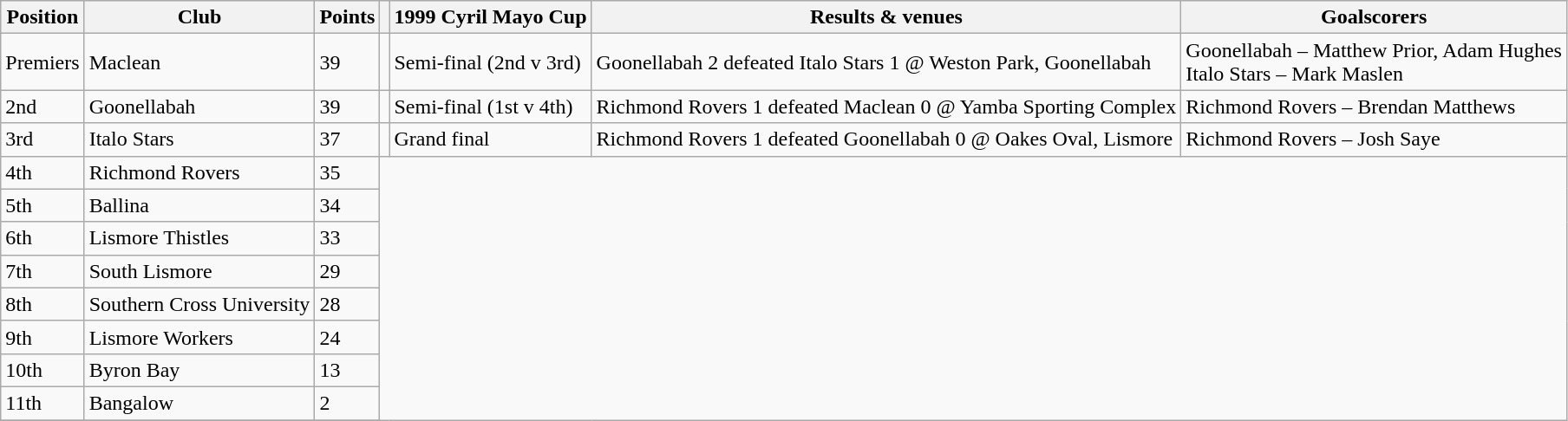<table class="wikitable">
<tr>
<th>Position</th>
<th>Club</th>
<th>Points</th>
<th></th>
<th>1999 Cyril Mayo Cup</th>
<th>Results & venues</th>
<th>Goalscorers</th>
</tr>
<tr>
<td>Premiers</td>
<td>Maclean</td>
<td>39</td>
<td></td>
<td>Semi-final (2nd v 3rd)</td>
<td>Goonellabah 2 defeated Italo Stars 1 @ Weston Park, Goonellabah</td>
<td>Goonellabah – Matthew Prior, Adam Hughes<br>Italo Stars – Mark Maslen</td>
</tr>
<tr>
<td>2nd</td>
<td>Goonellabah</td>
<td>39</td>
<td></td>
<td>Semi-final (1st v 4th)</td>
<td>Richmond Rovers 1 defeated Maclean 0 @ Yamba Sporting Complex</td>
<td>Richmond Rovers – Brendan Matthews</td>
</tr>
<tr>
<td>3rd</td>
<td>Italo Stars</td>
<td>37</td>
<td></td>
<td>Grand final</td>
<td>Richmond Rovers 1 defeated Goonellabah 0 @ Oakes Oval, Lismore</td>
<td>Richmond Rovers – Josh Saye</td>
</tr>
<tr>
<td>4th</td>
<td>Richmond Rovers</td>
<td>35</td>
</tr>
<tr>
<td>5th</td>
<td>Ballina</td>
<td>34</td>
</tr>
<tr>
<td>6th</td>
<td>Lismore Thistles</td>
<td>33</td>
</tr>
<tr>
<td>7th</td>
<td>South Lismore</td>
<td>29</td>
</tr>
<tr>
<td>8th</td>
<td>Southern Cross University</td>
<td>28</td>
</tr>
<tr>
<td>9th</td>
<td>Lismore Workers</td>
<td>24</td>
</tr>
<tr>
<td>10th</td>
<td>Byron Bay</td>
<td>13</td>
</tr>
<tr>
<td>11th</td>
<td>Bangalow</td>
<td>2</td>
</tr>
<tr>
</tr>
</table>
